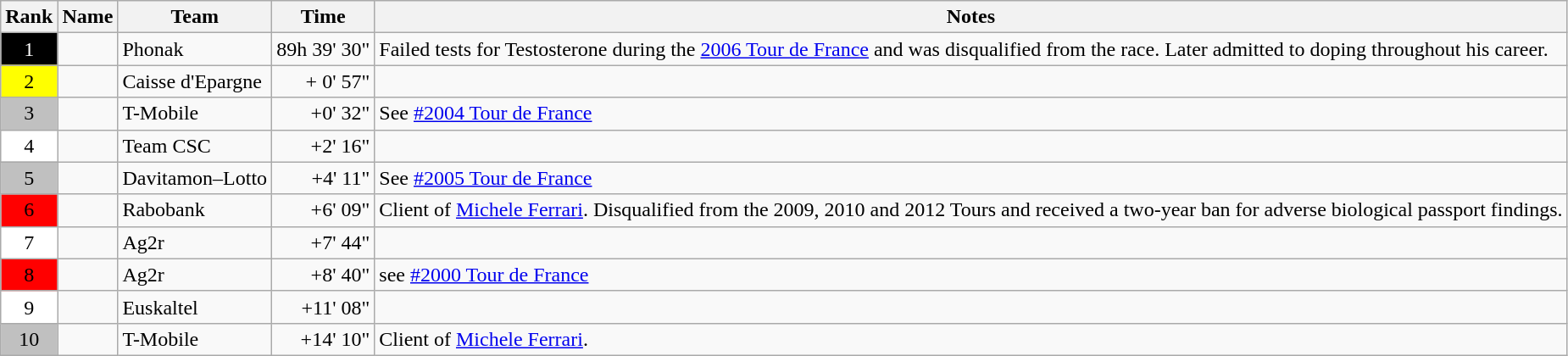<table class="wikitable" style="margin-bottom:0;">
<tr>
<th>Rank</th>
<th>Name</th>
<th>Team</th>
<th>Time</th>
<th>Notes</th>
</tr>
<tr>
<td style="text-align:center;background:black;color:white">1</td>
<td nowrap></td>
<td>Phonak</td>
<td align=right nowrap>89h 39' 30"</td>
<td>Failed tests for Testosterone during the <a href='#'>2006 Tour de France</a> and was disqualified from the race. Later admitted to doping throughout his career.</td>
</tr>
<tr>
<td style="text-align:center;background:yellow;">2</td>
<td nowrap></td>
<td>Caisse d'Epargne</td>
<td align=right>+ 0' 57"</td>
<td></td>
</tr>
<tr>
<td style="text-align:center;background:silver;">3</td>
<td nowrap></td>
<td>T-Mobile</td>
<td align=right>+0' 32"</td>
<td>See <a href='#'>#2004 Tour de France</a></td>
</tr>
<tr>
<td style="text-align:center;background:white;">4</td>
<td nowrap></td>
<td>Team CSC</td>
<td align=right>+2' 16"</td>
<td></td>
</tr>
<tr>
<td style="text-align:center;background:silver;">5</td>
<td nowrap></td>
<td>Davitamon–Lotto</td>
<td align=right>+4' 11"</td>
<td>See <a href='#'>#2005 Tour de France</a></td>
</tr>
<tr>
<td style="text-align:center;background:red">6</td>
<td nowrap></td>
<td>Rabobank</td>
<td align=right>+6' 09"</td>
<td>Client of <a href='#'>Michele Ferrari</a>. Disqualified from the 2009, 2010 and 2012 Tours and received a two-year ban for adverse biological passport findings.</td>
</tr>
<tr>
<td style="text-align:center;background:white;">7</td>
<td nowrap></td>
<td>Ag2r</td>
<td align=right>+7' 44"</td>
<td></td>
</tr>
<tr>
<td style="text-align:center;background:red">8</td>
<td nowrap></td>
<td>Ag2r</td>
<td align=right>+8' 40"</td>
<td>see <a href='#'>#2000 Tour de France</a></td>
</tr>
<tr>
<td style="text-align:center;background:white;">9</td>
<td nowrap></td>
<td>Euskaltel</td>
<td align=right>+11' 08"</td>
<td></td>
</tr>
<tr>
<td style="text-align:center;background:silver;">10</td>
<td nowrap></td>
<td>T-Mobile</td>
<td align=right>+14' 10"</td>
<td>Client of <a href='#'>Michele Ferrari</a>.</td>
</tr>
</table>
